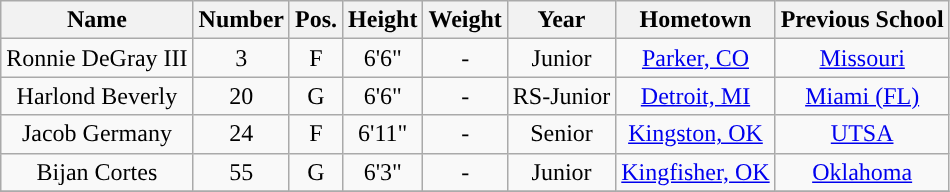<table class="wikitable sortable" border="1" style="text-align:center;">
<tr align=center>
<th>Name</th>
<th>Number</th>
<th>Pos.</th>
<th>Height</th>
<th>Weight</th>
<th>Year</th>
<th>Hometown</th>
<th>Previous School</th>
</tr>
<tr>
<td>Ronnie DeGray III</td>
<td>3</td>
<td>F</td>
<td>6'6"</td>
<td>-</td>
<td>Junior</td>
<td><a href='#'>Parker, CO</a></td>
<td><a href='#'>Missouri</a></td>
</tr>
<tr>
<td>Harlond Beverly</td>
<td>20</td>
<td>G</td>
<td>6'6"</td>
<td>-</td>
<td>RS-Junior</td>
<td><a href='#'>Detroit, MI</a></td>
<td><a href='#'>Miami (FL)</a></td>
</tr>
<tr>
<td>Jacob Germany</td>
<td>24</td>
<td>F</td>
<td>6'11"</td>
<td>-</td>
<td>Senior</td>
<td><a href='#'>Kingston, OK</a></td>
<td><a href='#'>UTSA</a></td>
</tr>
<tr>
<td>Bijan Cortes</td>
<td>55</td>
<td>G</td>
<td>6'3"</td>
<td>-</td>
<td>Junior</td>
<td><a href='#'>Kingfisher, OK</a></td>
<td><a href='#'>Oklahoma</a></td>
</tr>
<tr>
</tr>
</table>
